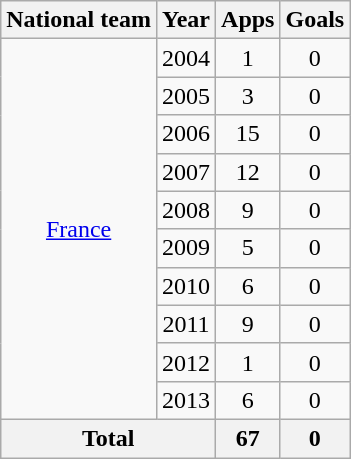<table class="wikitable" style="text-align:center">
<tr>
<th>National team</th>
<th>Year</th>
<th>Apps</th>
<th>Goals</th>
</tr>
<tr>
<td rowspan="10"><a href='#'>France</a></td>
<td>2004</td>
<td>1</td>
<td>0</td>
</tr>
<tr>
<td>2005</td>
<td>3</td>
<td>0</td>
</tr>
<tr>
<td>2006</td>
<td>15</td>
<td>0</td>
</tr>
<tr>
<td>2007</td>
<td>12</td>
<td>0</td>
</tr>
<tr>
<td>2008</td>
<td>9</td>
<td>0</td>
</tr>
<tr>
<td>2009</td>
<td>5</td>
<td>0</td>
</tr>
<tr>
<td>2010</td>
<td>6</td>
<td>0</td>
</tr>
<tr>
<td>2011</td>
<td>9</td>
<td>0</td>
</tr>
<tr>
<td>2012</td>
<td>1</td>
<td>0</td>
</tr>
<tr>
<td>2013</td>
<td>6</td>
<td>0</td>
</tr>
<tr>
<th colspan="2">Total</th>
<th>67</th>
<th>0</th>
</tr>
</table>
